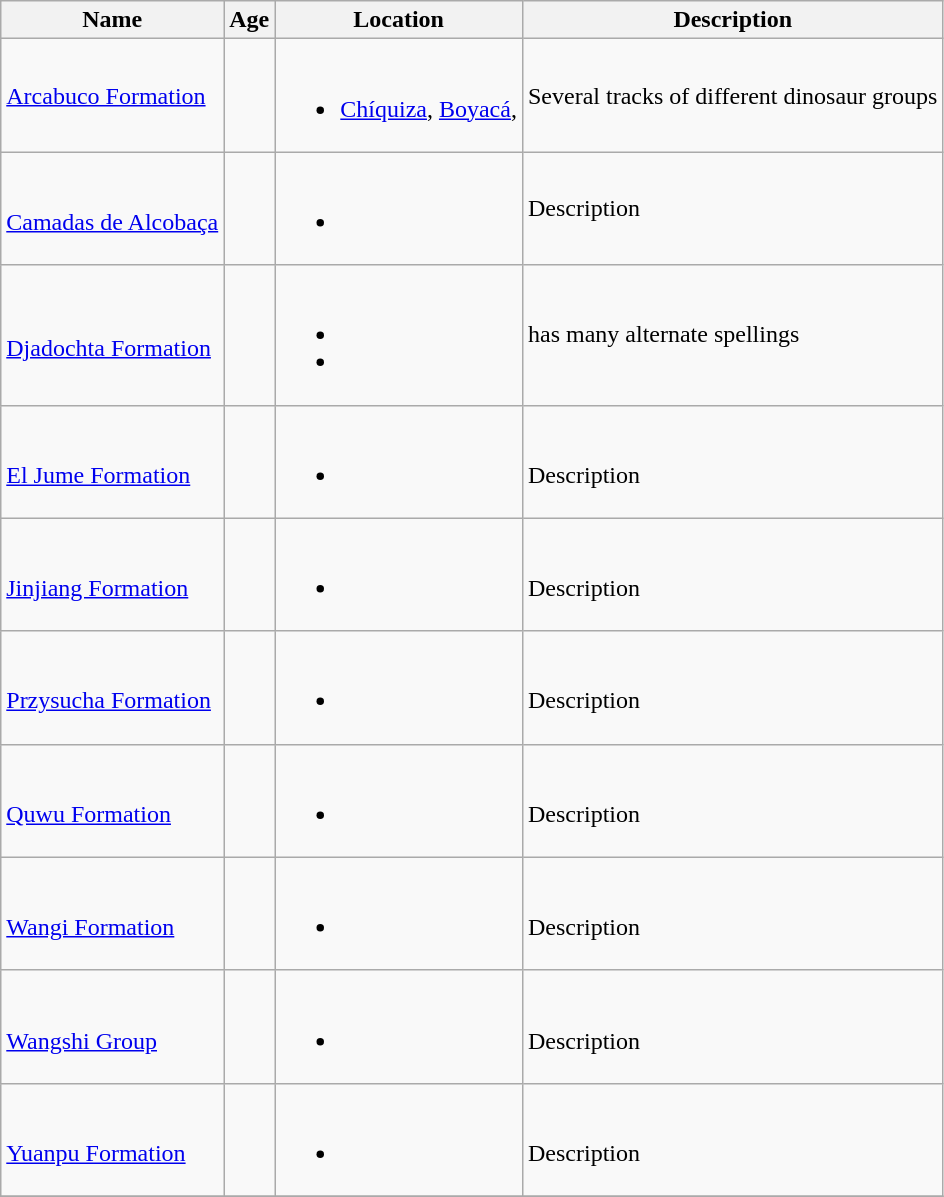<table class="wikitable sortable">
<tr>
<th>Name</th>
<th>Age</th>
<th>Location</th>
<th>Description</th>
</tr>
<tr>
<td><a href='#'>Arcabuco Formation</a></td>
<td></td>
<td><br><ul><li><a href='#'>Chíquiza</a>, <a href='#'>Boyacá</a>, </li></ul></td>
<td>Several tracks of different dinosaur groups</td>
</tr>
<tr>
<td><br><a href='#'>Camadas de Alcobaça</a></td>
<td><br></td>
<td><br><ul><li></li></ul></td>
<td>Description</td>
</tr>
<tr>
<td><br><a href='#'>Djadochta Formation</a></td>
<td><br></td>
<td><br><ul><li></li><li></li></ul></td>
<td>has many alternate spellings</td>
</tr>
<tr>
<td><br><a href='#'>El Jume Formation</a></td>
<td></td>
<td><br><ul><li></li></ul></td>
<td><br>Description</td>
</tr>
<tr>
<td><br><a href='#'>Jinjiang Formation</a></td>
<td></td>
<td><br><ul><li></li></ul></td>
<td><br>Description</td>
</tr>
<tr>
<td><br><a href='#'>Przysucha Formation</a></td>
<td></td>
<td><br><ul><li></li></ul></td>
<td><br>Description</td>
</tr>
<tr>
<td><br><a href='#'>Quwu Formation</a></td>
<td></td>
<td><br><ul><li></li></ul></td>
<td><br>Description</td>
</tr>
<tr>
<td><br><a href='#'>Wangi Formation</a></td>
<td></td>
<td><br><ul><li></li></ul></td>
<td><br>Description</td>
</tr>
<tr>
<td><br><a href='#'>Wangshi Group</a></td>
<td></td>
<td><br><ul><li></li></ul></td>
<td><br>Description</td>
</tr>
<tr>
<td><br><a href='#'>Yuanpu Formation</a></td>
<td></td>
<td><br><ul><li></li></ul></td>
<td><br>Description</td>
</tr>
<tr>
</tr>
</table>
